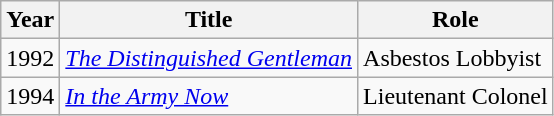<table class="wikitable">
<tr>
<th>Year</th>
<th>Title</th>
<th>Role</th>
</tr>
<tr>
<td>1992</td>
<td><em><a href='#'>The Distinguished Gentleman</a></em></td>
<td>Asbestos Lobbyist</td>
</tr>
<tr>
<td>1994</td>
<td><a href='#'><em>In the Army Now</em></a></td>
<td>Lieutenant Colonel</td>
</tr>
</table>
